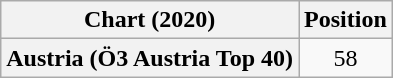<table class="wikitable plainrowheaders" style="text-align:center">
<tr>
<th scope="col">Chart (2020)</th>
<th scope="col">Position</th>
</tr>
<tr>
<th scope="row">Austria (Ö3 Austria Top 40)</th>
<td>58</td>
</tr>
</table>
